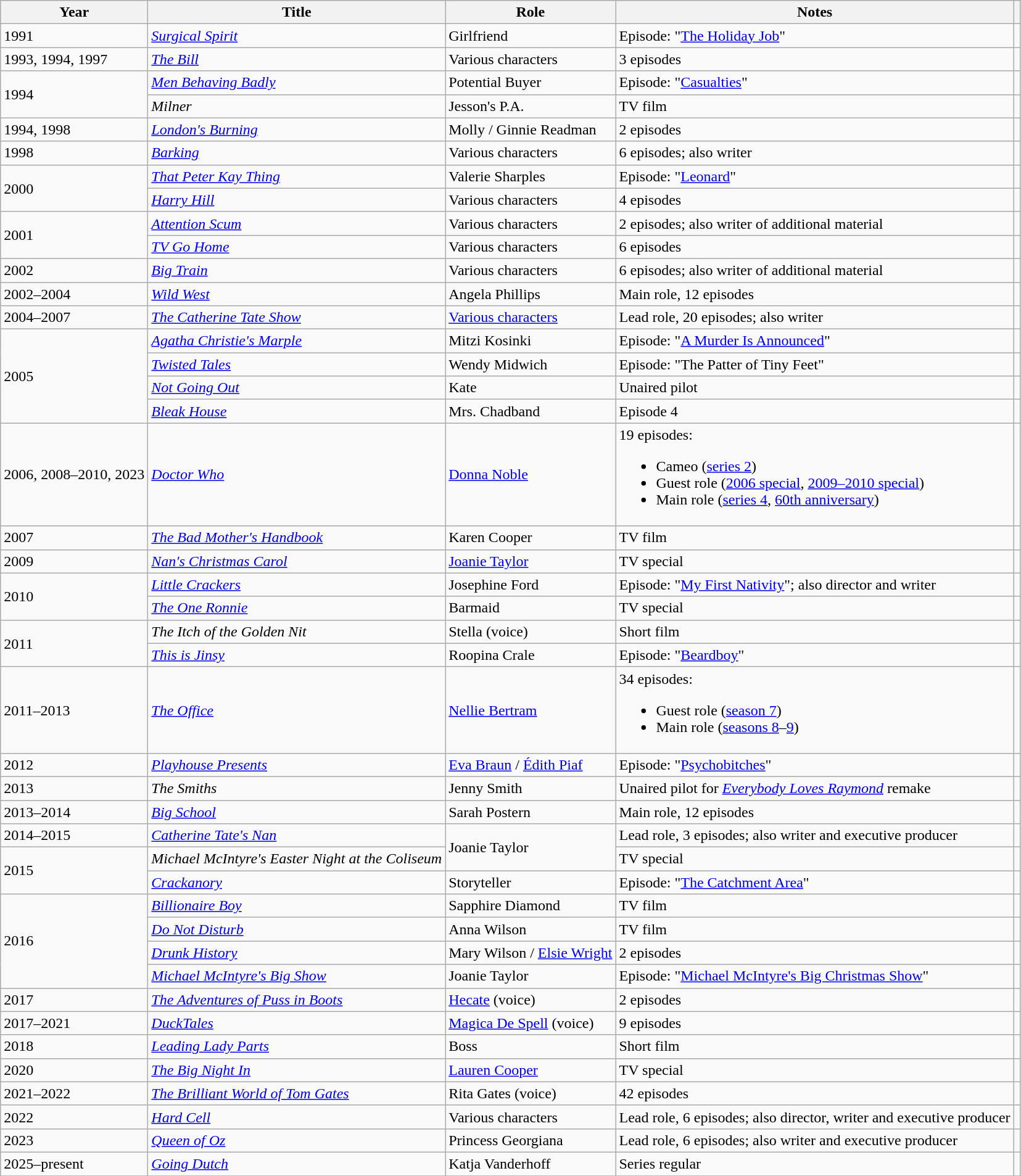<table class="wikitable sortable">
<tr>
<th>Year</th>
<th>Title</th>
<th>Role</th>
<th class="unsortable">Notes</th>
<th class="unsortable"></th>
</tr>
<tr>
<td>1991</td>
<td><a href='#'><em>Surgical Spirit</em></a></td>
<td>Girlfriend</td>
<td>Episode: "<a href='#'>The Holiday Job</a>"</td>
<td style="text-align: center;"></td>
</tr>
<tr>
<td>1993, 1994, 1997</td>
<td><em><a href='#'>The Bill</a></em></td>
<td>Various characters</td>
<td>3 episodes</td>
<td></td>
</tr>
<tr>
<td rowspan="2">1994</td>
<td><em><a href='#'>Men Behaving Badly</a></em></td>
<td>Potential Buyer</td>
<td>Episode: "<a href='#'>Casualties</a>"</td>
<td style="text-align: center;"></td>
</tr>
<tr>
<td><em>Milner</em></td>
<td>Jesson's P.A.</td>
<td>TV film</td>
<td></td>
</tr>
<tr>
<td>1994, 1998</td>
<td><em><a href='#'>London's Burning</a></em></td>
<td>Molly / Ginnie Readman</td>
<td>2 episodes</td>
<td></td>
</tr>
<tr>
<td>1998</td>
<td><em><a href='#'>Barking</a></em></td>
<td>Various characters</td>
<td>6 episodes; also writer</td>
<td style="text-align: center;"></td>
</tr>
<tr>
<td rowspan="2">2000</td>
<td><em><a href='#'>That Peter Kay Thing</a></em></td>
<td>Valerie Sharples</td>
<td>Episode: "<a href='#'>Leonard</a>"</td>
<td style="text-align: center;"></td>
</tr>
<tr>
<td><em><a href='#'>Harry Hill</a></em></td>
<td>Various characters</td>
<td>4 episodes</td>
<td style="text-align: center;"></td>
</tr>
<tr>
<td rowspan="2">2001</td>
<td><em><a href='#'>Attention Scum</a></em></td>
<td>Various characters</td>
<td>2 episodes; also writer of additional material</td>
<td style="text-align: center;"></td>
</tr>
<tr>
<td><em><a href='#'>TV Go Home</a></em></td>
<td>Various characters</td>
<td>6 episodes</td>
<td style="text-align: center;"></td>
</tr>
<tr>
<td>2002</td>
<td><em><a href='#'>Big Train</a></em></td>
<td>Various characters</td>
<td>6 episodes; also writer of additional material</td>
<td style="text-align: center;"></td>
</tr>
<tr>
<td>2002–2004</td>
<td><em><a href='#'>Wild West</a></em></td>
<td>Angela Phillips</td>
<td>Main role, 12 episodes</td>
<td style="text-align: center;"></td>
</tr>
<tr>
<td>2004–2007</td>
<td><em><a href='#'>The Catherine Tate Show</a></em></td>
<td><a href='#'>Various characters</a></td>
<td>Lead role, 20 episodes; also writer</td>
<td style="text-align: center;"></td>
</tr>
<tr>
<td rowspan="4">2005</td>
<td><em><a href='#'>Agatha Christie's Marple</a></em></td>
<td>Mitzi Kosinki</td>
<td>Episode: "<a href='#'>A Murder Is Announced</a>"</td>
<td style="text-align: center;"></td>
</tr>
<tr>
<td><em><a href='#'>Twisted Tales</a></em></td>
<td>Wendy Midwich</td>
<td>Episode: "The Patter of Tiny Feet"</td>
<td style="text-align: center;"></td>
</tr>
<tr>
<td><em><a href='#'>Not Going Out</a></em></td>
<td>Kate</td>
<td>Unaired pilot</td>
<td style="text-align: center;"></td>
</tr>
<tr>
<td><em><a href='#'>Bleak House</a></em></td>
<td>Mrs. Chadband</td>
<td>Episode 4</td>
<td style="text-align: center;"></td>
</tr>
<tr>
<td>2006, 2008–2010, 2023</td>
<td><em><a href='#'>Doctor Who</a></em></td>
<td><a href='#'>Donna Noble</a></td>
<td>19 episodes:<br><ul><li>Cameo (<a href='#'>series 2</a>)</li><li>Guest role (<a href='#'>2006 special</a>, <a href='#'>2009–2010 special</a>)</li><li>Main role (<a href='#'>series 4</a>, <a href='#'>60th anniversary</a>)</li></ul></td>
<td style="text-align: center;"></td>
</tr>
<tr>
<td>2007</td>
<td><em><a href='#'>The Bad Mother's Handbook</a></em></td>
<td>Karen Cooper</td>
<td>TV film</td>
<td style="text-align: center;"></td>
</tr>
<tr>
<td>2009</td>
<td><em><a href='#'>Nan's Christmas Carol</a></em></td>
<td><a href='#'>Joanie Taylor</a></td>
<td>TV special</td>
<td style="text-align: center;"></td>
</tr>
<tr>
<td rowspan="2">2010</td>
<td><em><a href='#'>Little Crackers</a></em></td>
<td>Josephine Ford</td>
<td>Episode: "<a href='#'>My First Nativity</a>"; also director and writer</td>
<td style="text-align: center;"></td>
</tr>
<tr>
<td><em><a href='#'>The One Ronnie</a></em></td>
<td>Barmaid</td>
<td>TV special</td>
<td style="text-align: center;"></td>
</tr>
<tr>
<td rowspan="2">2011</td>
<td><em>The Itch of the Golden Nit</em></td>
<td>Stella (voice)</td>
<td>Short film</td>
<td style="text-align: center;"></td>
</tr>
<tr>
<td><em><a href='#'>This is Jinsy</a></em></td>
<td>Roopina Crale</td>
<td>Episode: "<a href='#'>Beardboy</a>"</td>
<td style="text-align: center;"></td>
</tr>
<tr>
<td>2011–2013</td>
<td><em><a href='#'>The Office</a></em></td>
<td><a href='#'>Nellie Bertram</a></td>
<td>34 episodes:<br><ul><li>Guest role (<a href='#'>season 7</a>)</li><li>Main role (<a href='#'>seasons 8</a>–<a href='#'>9</a>)</li></ul></td>
<td style="text-align: center;"></td>
</tr>
<tr>
<td>2012</td>
<td><em><a href='#'>Playhouse Presents</a></em></td>
<td><a href='#'>Eva Braun</a> / <a href='#'>Édith Piaf</a></td>
<td>Episode: "<a href='#'>Psychobitches</a>"</td>
<td style="text-align: center;"></td>
</tr>
<tr>
<td>2013</td>
<td><em>The Smiths</em></td>
<td>Jenny Smith</td>
<td>Unaired pilot for <em><a href='#'>Everybody Loves Raymond</a></em> remake</td>
<td style="text-align: center;"></td>
</tr>
<tr>
<td>2013–2014</td>
<td><em><a href='#'>Big School</a></em></td>
<td>Sarah Postern</td>
<td>Main role, 12 episodes</td>
<td style="text-align: center;"></td>
</tr>
<tr>
<td>2014–2015</td>
<td><em><a href='#'>Catherine Tate's Nan</a></em></td>
<td rowspan="2">Joanie Taylor</td>
<td>Lead role, 3 episodes; also writer and executive producer</td>
<td style="text-align: center;"></td>
</tr>
<tr>
<td rowspan="2">2015</td>
<td><em>Michael McIntyre's Easter Night at the Coliseum</em></td>
<td>TV special</td>
<td style="text-align: center;"></td>
</tr>
<tr>
<td><em><a href='#'>Crackanory</a></em></td>
<td>Storyteller</td>
<td>Episode: "<a href='#'>The Catchment Area</a>"</td>
<td style="text-align: center;"></td>
</tr>
<tr>
<td rowspan="4">2016</td>
<td><em><a href='#'>Billionaire Boy</a></em></td>
<td>Sapphire Diamond</td>
<td>TV film</td>
<td style="text-align: center;"></td>
</tr>
<tr>
<td><em><a href='#'>Do Not Disturb</a></em></td>
<td>Anna Wilson</td>
<td>TV film</td>
<td style="text-align: center;"></td>
</tr>
<tr>
<td><em><a href='#'>Drunk History</a></em></td>
<td>Mary Wilson / <a href='#'>Elsie Wright</a></td>
<td>2 episodes</td>
<td style="text-align: center;"></td>
</tr>
<tr>
<td><em><a href='#'>Michael McIntyre's Big Show</a></em></td>
<td>Joanie Taylor</td>
<td>Episode: "<a href='#'>Michael McIntyre's Big Christmas Show</a>"</td>
<td style="text-align: center;"></td>
</tr>
<tr>
<td>2017</td>
<td><em><a href='#'>The Adventures of Puss in Boots</a></em></td>
<td><a href='#'>Hecate</a> (voice)</td>
<td>2 episodes</td>
<td></td>
</tr>
<tr>
<td>2017–2021</td>
<td><em><a href='#'>DuckTales</a></em></td>
<td><a href='#'>Magica De Spell</a> (voice)</td>
<td>9 episodes</td>
<td style="text-align: center;"></td>
</tr>
<tr>
<td>2018</td>
<td><em><a href='#'>Leading Lady Parts</a></em></td>
<td>Boss</td>
<td>Short film</td>
<td style="text-align: center;"></td>
</tr>
<tr>
<td>2020</td>
<td><em><a href='#'>The Big Night In</a></em></td>
<td><a href='#'>Lauren Cooper</a></td>
<td>TV special</td>
<td style="text-align: center;"></td>
</tr>
<tr>
<td>2021–2022</td>
<td><em><a href='#'>The Brilliant World of Tom Gates</a></em></td>
<td>Rita Gates (voice)</td>
<td>42 episodes</td>
<td style="text-align: center;"></td>
</tr>
<tr>
<td>2022</td>
<td><em><a href='#'>Hard Cell</a></em></td>
<td>Various characters</td>
<td>Lead role, 6 episodes; also director, writer and executive producer</td>
<td style="text-align: center;"></td>
</tr>
<tr>
<td>2023</td>
<td><em><a href='#'>Queen of Oz</a></em></td>
<td>Princess Georgiana</td>
<td>Lead role, 6 episodes; also writer and executive producer</td>
<td style="text-align: center;"></td>
</tr>
<tr>
<td>2025–present</td>
<td><em><a href='#'>Going Dutch</a></em></td>
<td>Katja Vanderhoff</td>
<td>Series regular</td>
<td></td>
</tr>
<tr>
</tr>
</table>
